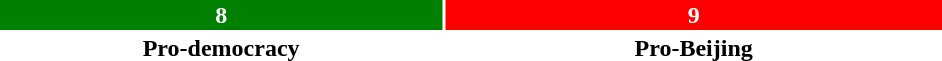<table style="width:50%; text-align:center;">
<tr style="color:white;">
<td style="background:green; width:47.1%;"><strong>8</strong></td>
<td style="background:red; width:52.9%;"><strong>9</strong></td>
</tr>
<tr>
<td><span><strong>Pro-democracy</strong></span></td>
<td><span><strong>Pro-Beijing</strong></span></td>
</tr>
</table>
